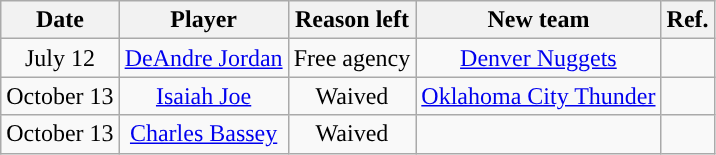<table class="wikitable sortable sortable" style="text-align: center">
<tr>
<th>Date</th>
<th>Player</th>
<th>Reason left</th>
<th>New team</th>
<th>Ref.</th>
</tr>
<tr>
<td>July 12</td>
<td><a href='#'>DeAndre Jordan</a></td>
<td>Free agency</td>
<td><a href='#'>Denver Nuggets</a></td>
<td></td>
</tr>
<tr>
<td>October 13</td>
<td><a href='#'>Isaiah Joe</a></td>
<td>Waived</td>
<td><a href='#'>Oklahoma City Thunder</a></td>
<td></td>
</tr>
<tr>
<td>October 13</td>
<td><a href='#'>Charles Bassey</a></td>
<td>Waived</td>
<td></td>
<td></td>
</tr>
</table>
